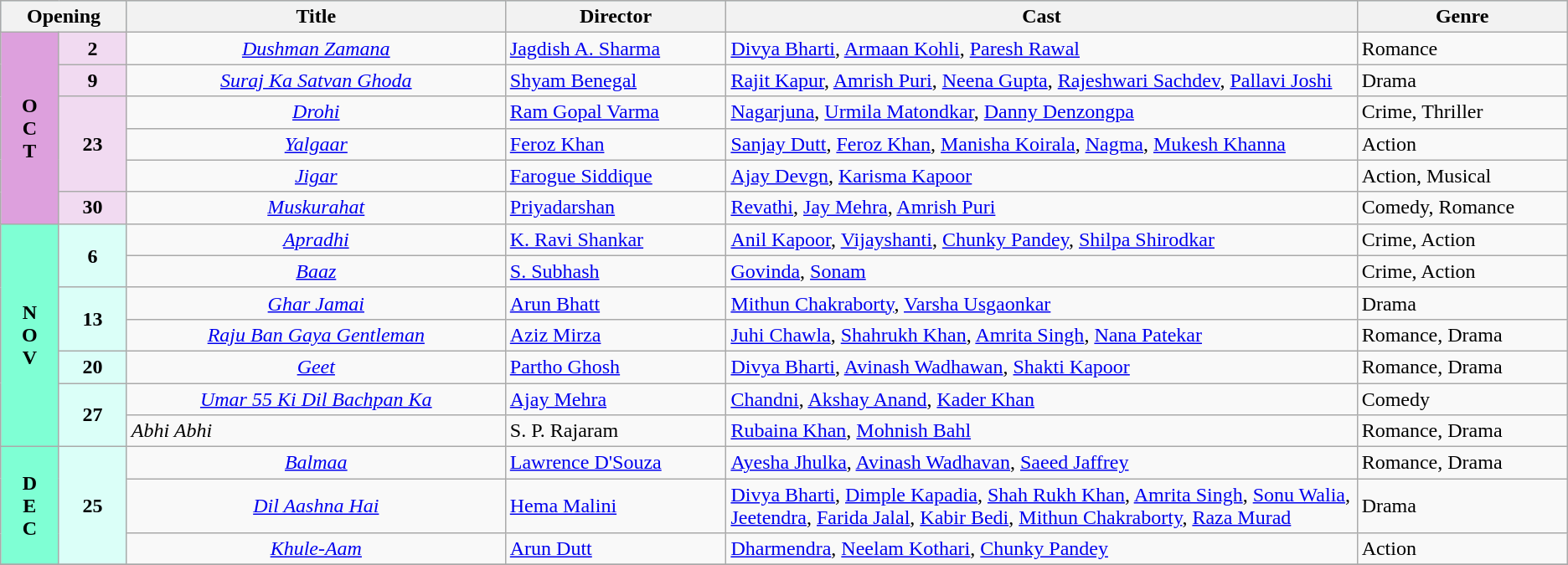<table class="wikitable">
<tr style="background:#b0e0e6; text-align:center;">
<th colspan="2" style="width:6%;"><strong>Opening</strong></th>
<th style="width:18%;"><strong>Title</strong></th>
<th style="width:10.5%;"><strong>Director</strong></th>
<th style="width:30%;"><strong>Cast</strong></th>
<th style="width:10%;"><strong>Genre</strong></th>
</tr>
<tr>
<td rowspan="6" style="text-align:center; background:plum; textcolor:#000;"><strong>O<br>C<br>T</strong></td>
<td rowspan="1" style="text-align:center;background:#f1daf1;"><strong>2</strong></td>
<td style="text-align:center;"><em><a href='#'>Dushman Zamana</a></em></td>
<td><a href='#'>Jagdish A. Sharma</a></td>
<td><a href='#'>Divya Bharti</a>, <a href='#'>Armaan Kohli</a>, <a href='#'>Paresh Rawal</a></td>
<td>Romance</td>
</tr>
<tr>
<td rowspan="1" style="text-align:center;background:#f1daf1;"><strong>9</strong></td>
<td style="text-align:center;"><em><a href='#'>Suraj Ka Satvan Ghoda</a></em></td>
<td><a href='#'>Shyam Benegal</a></td>
<td><a href='#'>Rajit Kapur</a>, <a href='#'>Amrish Puri</a>, <a href='#'>Neena Gupta</a>, <a href='#'>Rajeshwari Sachdev</a>, <a href='#'>Pallavi Joshi</a></td>
<td>Drama</td>
</tr>
<tr>
<td rowspan="3" style="text-align:center;background:#f1daf1;"><strong>23</strong></td>
<td style="text-align:center;"><em><a href='#'>Drohi</a></em></td>
<td><a href='#'>Ram Gopal Varma</a></td>
<td><a href='#'>Nagarjuna</a>, <a href='#'>Urmila Matondkar</a>, <a href='#'>Danny Denzongpa</a></td>
<td>Crime, Thriller</td>
</tr>
<tr>
<td style="text-align:center;"><em><a href='#'>Yalgaar</a></em></td>
<td><a href='#'>Feroz Khan</a></td>
<td><a href='#'>Sanjay Dutt</a>, <a href='#'>Feroz Khan</a>, <a href='#'>Manisha Koirala</a>, <a href='#'>Nagma</a>, <a href='#'>Mukesh Khanna</a></td>
<td>Action</td>
</tr>
<tr>
<td style="text-align:center;"><em><a href='#'>Jigar</a></em></td>
<td><a href='#'>Farogue Siddique</a></td>
<td><a href='#'>Ajay Devgn</a>, <a href='#'>Karisma Kapoor</a></td>
<td>Action, Musical</td>
</tr>
<tr>
<td rowspan="1" style="text-align:center;background:#f1daf1;"><strong>30</strong></td>
<td style="text-align:center;"><em><a href='#'>Muskurahat</a></em></td>
<td><a href='#'>Priyadarshan</a></td>
<td><a href='#'>Revathi</a>, <a href='#'>Jay Mehra</a>, <a href='#'>Amrish Puri</a></td>
<td>Comedy, Romance</td>
</tr>
<tr>
<td rowspan="7" style="text-align:center; background:#7FFFD4; textcolor:#000;"><strong>N<br>O<br>V</strong></td>
<td rowspan="2" style="text-align:center;background:#DBFFF8;"><strong>6</strong></td>
<td style="text-align:center;"><em><a href='#'>Apradhi</a></em></td>
<td><a href='#'>K. Ravi Shankar</a></td>
<td><a href='#'>Anil Kapoor</a>, <a href='#'>Vijayshanti</a>, <a href='#'>Chunky Pandey</a>, <a href='#'>Shilpa Shirodkar</a></td>
<td>Crime, Action</td>
</tr>
<tr>
<td style="text-align:center;"><em><a href='#'>Baaz</a></em></td>
<td><a href='#'>S. Subhash</a></td>
<td><a href='#'>Govinda</a>, <a href='#'>Sonam</a></td>
<td>Crime, Action</td>
</tr>
<tr>
<td rowspan="2" style="text-align:center;background:#DBFFF8;"><strong>13</strong></td>
<td style="text-align:center;"><em><a href='#'>Ghar Jamai</a></em></td>
<td><a href='#'>Arun Bhatt</a></td>
<td><a href='#'>Mithun Chakraborty</a>, <a href='#'>Varsha Usgaonkar</a></td>
<td>Drama</td>
</tr>
<tr>
<td style="text-align:center;"><em><a href='#'>Raju Ban Gaya Gentleman</a></em></td>
<td><a href='#'>Aziz Mirza</a></td>
<td><a href='#'>Juhi Chawla</a>, <a href='#'>Shahrukh Khan</a>, <a href='#'>Amrita Singh</a>, <a href='#'>Nana Patekar</a></td>
<td>Romance, Drama</td>
</tr>
<tr>
<td rowspan="1" style="text-align:center;background:#DBFFF8;"><strong>20</strong></td>
<td style="text-align:center;"><em><a href='#'>Geet</a></em></td>
<td><a href='#'>Partho Ghosh</a></td>
<td><a href='#'>Divya Bharti</a>, <a href='#'>Avinash Wadhawan</a>, <a href='#'>Shakti Kapoor</a></td>
<td>Romance, Drama</td>
</tr>
<tr>
<td rowspan="2" style="text-align:center;background:#DBFFF8;"><strong>27</strong></td>
<td style="text-align:center;"><em><a href='#'>Umar 55 Ki Dil Bachpan Ka</a></em></td>
<td><a href='#'>Ajay Mehra</a></td>
<td><a href='#'>Chandni</a>, <a href='#'>Akshay Anand</a>, <a href='#'>Kader Khan</a></td>
<td>Comedy</td>
</tr>
<tr>
<td><em>Abhi Abhi</em></td>
<td>S. P. Rajaram</td>
<td><a href='#'>Rubaina Khan</a>, <a href='#'>Mohnish Bahl</a></td>
<td>Romance, Drama</td>
</tr>
<tr>
<td rowspan="3" style="text-align:center; background:#7FFFD4; textcolor:#000;"><strong>D<br>E<br>C</strong></td>
<td rowspan="3" style="text-align:center;background:#DBFFF8;"><strong>25</strong></td>
<td style="text-align:center;"><em><a href='#'>Balmaa</a></em></td>
<td><a href='#'>Lawrence D'Souza</a></td>
<td><a href='#'>Ayesha Jhulka</a>, <a href='#'>Avinash Wadhavan</a>, <a href='#'>Saeed Jaffrey</a></td>
<td>Romance, Drama</td>
</tr>
<tr>
<td style="text-align:center;"><em><a href='#'>Dil Aashna Hai</a></em></td>
<td><a href='#'>Hema Malini</a></td>
<td><a href='#'>Divya Bharti</a>, <a href='#'>Dimple Kapadia</a>, <a href='#'>Shah Rukh Khan</a>, <a href='#'>Amrita Singh</a>, <a href='#'>Sonu Walia</a>, <a href='#'>Jeetendra</a>, <a href='#'>Farida Jalal</a>, <a href='#'>Kabir Bedi</a>, <a href='#'>Mithun Chakraborty</a>, <a href='#'>Raza Murad</a></td>
<td>Drama</td>
</tr>
<tr>
<td style="text-align:center;"><em><a href='#'>Khule-Aam</a></em></td>
<td><a href='#'>Arun Dutt</a></td>
<td><a href='#'>Dharmendra</a>, <a href='#'>Neelam Kothari</a>, <a href='#'>Chunky Pandey</a></td>
<td>Action</td>
</tr>
<tr>
</tr>
</table>
